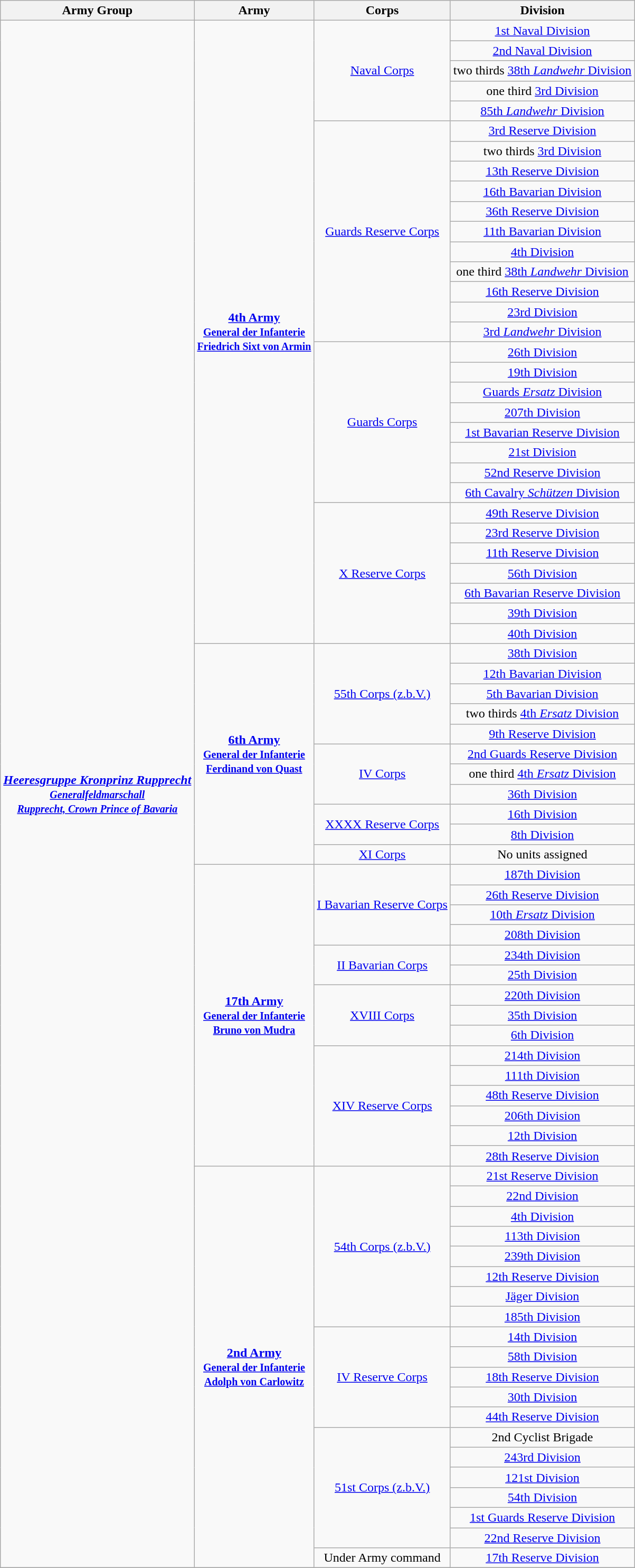<table class="wikitable" style="text-align:center;">
<tr>
<th>Army Group</th>
<th>Army</th>
<th>Corps</th>
<th>Division</th>
</tr>
<tr>
<td ROWSPAN=77><strong><em><a href='#'>Heeresgruppe Kronprinz Rupprecht</a><br><small><a href='#'>Generalfeldmarschall</a><br><a href='#'>Rupprecht, Crown Prince of Bavaria</a></small></em></strong></td>
<td ROWSPAN=31><strong><a href='#'>4th Army</a><br><small><a href='#'>General der Infanterie</a><br><a href='#'>Friedrich Sixt von Armin</a></small></strong></td>
<td ROWSPAN=5><a href='#'>Naval Corps</a></td>
<td><a href='#'>1st Naval Division</a></td>
</tr>
<tr>
<td><a href='#'>2nd Naval Division</a></td>
</tr>
<tr>
<td>two thirds <a href='#'>38th <em>Landwehr</em> Division</a></td>
</tr>
<tr>
<td>one third <a href='#'>3rd Division</a></td>
</tr>
<tr>
<td><a href='#'>85th <em>Landwehr</em> Division</a></td>
</tr>
<tr>
<td ROWSPAN=11><a href='#'>Guards Reserve Corps</a></td>
<td><a href='#'>3rd Reserve Division</a></td>
</tr>
<tr>
<td>two thirds <a href='#'>3rd Division</a></td>
</tr>
<tr>
<td><a href='#'>13th Reserve Division</a></td>
</tr>
<tr>
<td><a href='#'>16th Bavarian Division</a></td>
</tr>
<tr>
<td><a href='#'>36th Reserve Division</a></td>
</tr>
<tr>
<td><a href='#'>11th Bavarian Division</a></td>
</tr>
<tr>
<td><a href='#'>4th Division</a></td>
</tr>
<tr>
<td>one third <a href='#'>38th <em>Landwehr</em> Division</a></td>
</tr>
<tr>
<td><a href='#'>16th Reserve Division</a></td>
</tr>
<tr>
<td><a href='#'>23rd Division</a></td>
</tr>
<tr>
<td><a href='#'>3rd <em>Landwehr</em> Division</a></td>
</tr>
<tr>
<td ROWSPAN=8><a href='#'>Guards Corps</a></td>
<td><a href='#'>26th Division</a></td>
</tr>
<tr>
<td><a href='#'>19th Division</a></td>
</tr>
<tr>
<td><a href='#'>Guards <em>Ersatz</em> Division</a></td>
</tr>
<tr>
<td><a href='#'>207th Division</a></td>
</tr>
<tr>
<td><a href='#'>1st Bavarian Reserve Division</a></td>
</tr>
<tr>
<td><a href='#'>21st Division</a></td>
</tr>
<tr>
<td><a href='#'>52nd Reserve Division</a></td>
</tr>
<tr>
<td><a href='#'>6th Cavalry <em>Schützen</em> Division</a></td>
</tr>
<tr>
<td ROWSPAN=7><a href='#'>X Reserve Corps</a></td>
<td><a href='#'>49th Reserve Division</a></td>
</tr>
<tr>
<td><a href='#'>23rd Reserve Division</a></td>
</tr>
<tr>
<td><a href='#'>11th Reserve Division</a></td>
</tr>
<tr>
<td><a href='#'>56th Division</a></td>
</tr>
<tr>
<td><a href='#'>6th Bavarian Reserve Division</a></td>
</tr>
<tr>
<td><a href='#'>39th Division</a></td>
</tr>
<tr>
<td><a href='#'>40th Division</a></td>
</tr>
<tr>
<td ROWSPAN=11><strong><a href='#'>6th Army</a><br><small><a href='#'>General der Infanterie</a><br><a href='#'>Ferdinand von Quast</a></small></strong></td>
<td ROWSPAN=5><a href='#'>55th Corps (z.b.V.)</a></td>
<td><a href='#'>38th Division</a></td>
</tr>
<tr>
<td><a href='#'>12th Bavarian Division</a></td>
</tr>
<tr>
<td><a href='#'>5th Bavarian Division</a></td>
</tr>
<tr>
<td>two thirds <a href='#'>4th <em>Ersatz</em> Division</a></td>
</tr>
<tr>
<td><a href='#'>9th Reserve Division</a></td>
</tr>
<tr>
<td ROWSPAN=3><a href='#'>IV Corps</a></td>
<td><a href='#'>2nd Guards Reserve Division</a></td>
</tr>
<tr>
<td>one third <a href='#'>4th <em>Ersatz</em> Division</a></td>
</tr>
<tr>
<td><a href='#'>36th Division</a></td>
</tr>
<tr>
<td ROWSPAN=2><a href='#'>XXXX Reserve Corps</a></td>
<td><a href='#'>16th Division</a></td>
</tr>
<tr>
<td><a href='#'>8th Division</a></td>
</tr>
<tr>
<td ROWSPAN=1><a href='#'>XI Corps</a></td>
<td>No units assigned</td>
</tr>
<tr>
<td ROWSPAN=15><strong><a href='#'>17th Army</a><br><small><a href='#'>General der Infanterie</a><br><a href='#'>Bruno von Mudra</a></small></strong></td>
<td ROWSPAN=4><a href='#'>I Bavarian Reserve Corps</a></td>
<td><a href='#'>187th Division</a></td>
</tr>
<tr>
<td><a href='#'>26th Reserve Division</a></td>
</tr>
<tr>
<td><a href='#'>10th <em>Ersatz</em> Division</a></td>
</tr>
<tr>
<td><a href='#'>208th Division</a></td>
</tr>
<tr>
<td ROWSPAN=2><a href='#'>II Bavarian Corps</a></td>
<td><a href='#'>234th Division</a></td>
</tr>
<tr>
<td><a href='#'>25th Division</a></td>
</tr>
<tr>
<td ROWSPAN=3><a href='#'>XVIII Corps</a></td>
<td><a href='#'>220th Division</a></td>
</tr>
<tr>
<td><a href='#'>35th Division</a></td>
</tr>
<tr>
<td><a href='#'>6th Division</a></td>
</tr>
<tr>
<td ROWSPAN=6><a href='#'>XIV Reserve Corps</a></td>
<td><a href='#'>214th Division</a></td>
</tr>
<tr>
<td><a href='#'>111th Division</a></td>
</tr>
<tr>
<td><a href='#'>48th Reserve Division</a></td>
</tr>
<tr>
<td><a href='#'>206th Division</a></td>
</tr>
<tr>
<td><a href='#'>12th Division</a></td>
</tr>
<tr>
<td><a href='#'>28th Reserve Division</a></td>
</tr>
<tr>
<td ROWSPAN=20><strong><a href='#'>2nd Army</a><br><small><a href='#'>General der Infanterie</a><br><a href='#'>Adolph von Carlowitz</a></small></strong></td>
<td ROWSPAN=8><a href='#'>54th Corps (z.b.V.)</a></td>
<td><a href='#'>21st Reserve Division</a></td>
</tr>
<tr>
<td><a href='#'>22nd Division</a></td>
</tr>
<tr>
<td><a href='#'>4th Division</a></td>
</tr>
<tr>
<td><a href='#'>113th Division</a></td>
</tr>
<tr>
<td><a href='#'>239th Division</a></td>
</tr>
<tr>
<td><a href='#'>12th Reserve Division</a></td>
</tr>
<tr>
<td><a href='#'>Jäger Division</a></td>
</tr>
<tr>
<td><a href='#'>185th Division</a></td>
</tr>
<tr>
<td ROWSPAN=5><a href='#'>IV Reserve Corps</a></td>
<td><a href='#'>14th Division</a></td>
</tr>
<tr>
<td><a href='#'>58th Division</a></td>
</tr>
<tr>
<td><a href='#'>18th Reserve Division</a></td>
</tr>
<tr>
<td><a href='#'>30th Division</a></td>
</tr>
<tr>
<td><a href='#'>44th Reserve Division</a></td>
</tr>
<tr>
<td ROWSPAN=6><a href='#'>51st Corps (z.b.V.)</a></td>
<td>2nd Cyclist Brigade</td>
</tr>
<tr>
<td><a href='#'>243rd Division</a></td>
</tr>
<tr>
<td><a href='#'>121st Division</a></td>
</tr>
<tr>
<td><a href='#'>54th Division</a></td>
</tr>
<tr>
<td><a href='#'>1st Guards Reserve Division</a></td>
</tr>
<tr>
<td><a href='#'>22nd Reserve Division</a></td>
</tr>
<tr>
<td ROWSPAN=1>Under Army command</td>
<td><a href='#'>17th Reserve Division</a></td>
</tr>
<tr>
</tr>
</table>
